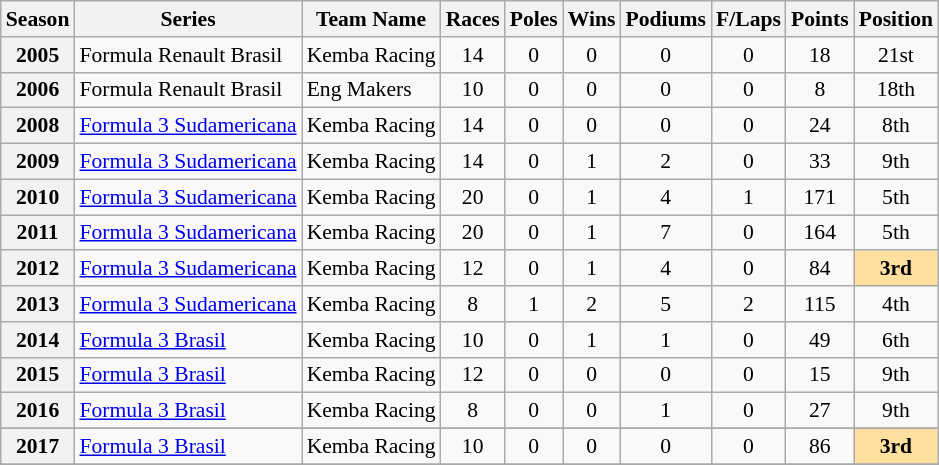<table class="wikitable" style="font-size: 90%; text-align:center">
<tr>
<th>Season</th>
<th>Series</th>
<th>Team Name</th>
<th>Races</th>
<th>Poles</th>
<th>Wins</th>
<th>Podiums</th>
<th>F/Laps</th>
<th>Points</th>
<th>Position</th>
</tr>
<tr>
<th rowspan=1>2005</th>
<td align=left>Formula Renault Brasil</td>
<td align=left>Kemba Racing</td>
<td>14</td>
<td>0</td>
<td>0</td>
<td>0</td>
<td>0</td>
<td>18</td>
<td>21st</td>
</tr>
<tr>
<th rowspan=1>2006</th>
<td align=left>Formula Renault Brasil</td>
<td align=left>Eng Makers</td>
<td>10</td>
<td>0</td>
<td>0</td>
<td>0</td>
<td>0</td>
<td>8</td>
<td>18th</td>
</tr>
<tr>
<th rowspan=1>2008</th>
<td align=left><a href='#'>Formula 3 Sudamericana</a></td>
<td align=left>Kemba Racing</td>
<td>14</td>
<td>0</td>
<td>0</td>
<td>0</td>
<td>0</td>
<td>24</td>
<td>8th</td>
</tr>
<tr>
<th rowspan=1>2009</th>
<td align=left><a href='#'>Formula 3 Sudamericana</a></td>
<td align=left>Kemba Racing</td>
<td>14</td>
<td>0</td>
<td>1</td>
<td>2</td>
<td>0</td>
<td>33</td>
<td>9th</td>
</tr>
<tr>
<th rowspan=1>2010</th>
<td align=left><a href='#'>Formula 3 Sudamericana</a></td>
<td align=left>Kemba Racing</td>
<td>20</td>
<td>0</td>
<td>1</td>
<td>4</td>
<td>1</td>
<td>171</td>
<td>5th</td>
</tr>
<tr>
<th rowspan=1>2011</th>
<td align=left><a href='#'>Formula 3 Sudamericana</a></td>
<td align=left>Kemba Racing</td>
<td>20</td>
<td>0</td>
<td>1</td>
<td>7</td>
<td>0</td>
<td>164</td>
<td>5th</td>
</tr>
<tr>
<th>2012</th>
<td align=left><a href='#'>Formula 3 Sudamericana</a></td>
<td>Kemba Racing</td>
<td>12</td>
<td>0</td>
<td>1</td>
<td>4</td>
<td>0</td>
<td>84</td>
<td style="background:#ffdf9f;"><strong>3rd</strong></td>
</tr>
<tr>
<th>2013</th>
<td align=left><a href='#'>Formula 3 Sudamericana</a></td>
<td>Kemba Racing</td>
<td>8</td>
<td>1</td>
<td>2</td>
<td>5</td>
<td>2</td>
<td>115</td>
<td>4th</td>
</tr>
<tr>
<th>2014</th>
<td align=left><a href='#'>Formula 3 Brasil</a></td>
<td>Kemba Racing</td>
<td>10</td>
<td>0</td>
<td>1</td>
<td>1</td>
<td>0</td>
<td>49</td>
<td>6th</td>
</tr>
<tr>
<th>2015</th>
<td align=left><a href='#'>Formula 3 Brasil</a></td>
<td>Kemba Racing</td>
<td>12</td>
<td>0</td>
<td>0</td>
<td>0</td>
<td>0</td>
<td>15</td>
<td>9th</td>
</tr>
<tr>
<th>2016</th>
<td align=left><a href='#'>Formula 3 Brasil</a></td>
<td>Kemba Racing</td>
<td>8</td>
<td>0</td>
<td>0</td>
<td>1</td>
<td>0</td>
<td>27</td>
<td>9th</td>
</tr>
<tr>
</tr>
<tr>
<th>2017</th>
<td align=left><a href='#'>Formula 3 Brasil</a></td>
<td>Kemba Racing</td>
<td>10</td>
<td>0</td>
<td>0</td>
<td>0</td>
<td>0</td>
<td>86</td>
<td style="background:#ffdf9f;"><strong>3rd</strong></td>
</tr>
<tr>
</tr>
</table>
